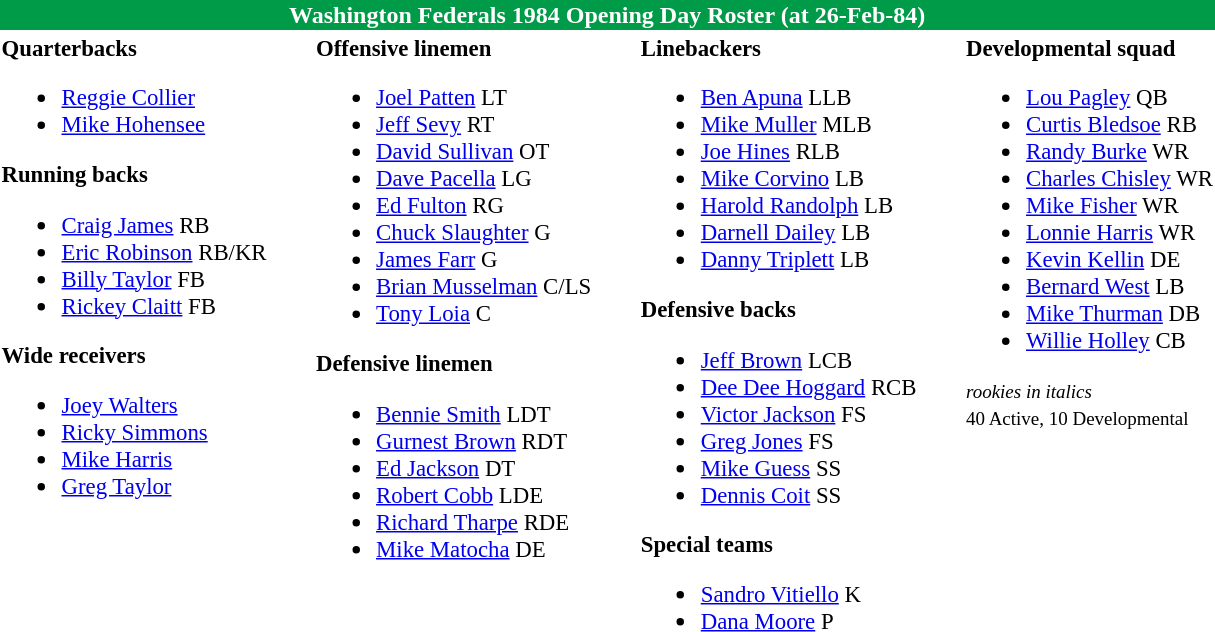<table class="toccolours" style="text-align: left;">
<tr>
<th colspan="9" style="background:#009B48; color:white; text-align:center;">Washington Federals 1984 Opening Day Roster (at 26-Feb-84)</th>
</tr>
<tr>
<td style="font-size:95%; vertical-align:top;"><strong>Quarterbacks</strong><br><ul><li> <a href='#'>Reggie Collier</a></li><li> <a href='#'>Mike Hohensee</a></li></ul><strong>Running backs</strong><ul><li> <a href='#'>Craig James</a> RB</li><li> <a href='#'>Eric Robinson</a> RB/KR</li><li> <a href='#'>Billy Taylor</a> FB</li><li> <a href='#'>Rickey Claitt</a> FB</li></ul><strong>Wide receivers</strong><ul><li> <a href='#'>Joey Walters</a></li><li> <a href='#'>Ricky Simmons</a></li><li> <a href='#'>Mike Harris</a></li><li> <a href='#'>Greg Taylor</a></li></ul></td>
<td style="width: 25px;"></td>
<td style="font-size:95%; vertical-align:top;"><strong>Offensive linemen</strong><br><ul><li> <a href='#'>Joel Patten</a> LT</li><li> <a href='#'>Jeff Sevy</a> RT</li><li> <a href='#'>David Sullivan</a> OT</li><li> <a href='#'>Dave Pacella</a> LG</li><li> <a href='#'>Ed Fulton</a> RG</li><li> <a href='#'>Chuck Slaughter</a> G</li><li> <a href='#'>James Farr</a> G</li><li> <a href='#'>Brian Musselman</a> C/LS</li><li> <a href='#'>Tony Loia</a> C</li></ul><strong>Defensive linemen</strong><ul><li> <a href='#'>Bennie Smith</a> LDT</li><li> <a href='#'>Gurnest Brown</a> RDT</li><li> <a href='#'>Ed Jackson</a> DT</li><li> <a href='#'>Robert Cobb</a> LDE</li><li> <a href='#'>Richard Tharpe</a> RDE</li><li> <a href='#'>Mike Matocha</a> DE</li></ul></td>
<td style="width: 25px;"></td>
<td style="font-size:95%; vertical-align:top;"><strong>Linebackers</strong><br><ul><li> <a href='#'>Ben Apuna</a> LLB</li><li> <a href='#'>Mike Muller</a> MLB</li><li> <a href='#'>Joe Hines</a> RLB</li><li> <a href='#'>Mike Corvino</a> LB</li><li> <a href='#'>Harold Randolph</a> LB</li><li> <a href='#'>Darnell Dailey</a> LB</li><li> <a href='#'>Danny Triplett</a> LB</li></ul><strong>Defensive backs</strong><ul><li> <a href='#'>Jeff Brown</a> LCB</li><li> <a href='#'>Dee Dee Hoggard</a> RCB</li><li> <a href='#'>Victor Jackson</a> FS</li><li> <a href='#'>Greg Jones</a> FS</li><li> <a href='#'>Mike Guess</a> SS</li><li> <a href='#'>Dennis Coit</a> SS</li></ul><strong>Special teams</strong><ul><li> <a href='#'>Sandro Vitiello</a> K</li><li> <a href='#'>Dana Moore</a> P</li></ul></td>
<td style="width: 25px;"></td>
<td style="font-size:95%; vertical-align:top;"><strong>Developmental squad</strong><br><ul><li> <a href='#'>Lou Pagley</a> QB</li><li> <a href='#'>Curtis Bledsoe</a> RB</li><li> <a href='#'>Randy Burke</a> WR</li><li> <a href='#'>Charles Chisley</a> WR</li><li> <a href='#'>Mike Fisher</a> WR</li><li> <a href='#'>Lonnie Harris</a> WR</li><li> <a href='#'>Kevin Kellin</a> DE</li><li> <a href='#'>Bernard West</a> LB</li><li> <a href='#'>Mike Thurman</a> DB</li><li> <a href='#'>Willie Holley</a> CB</li></ul><small><em>rookies in italics</em><br>
40 Active, 10 Developmental</small></td>
</tr>
</table>
